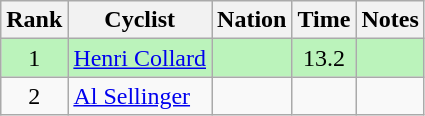<table class="wikitable sortable" style="text-align:center">
<tr>
<th>Rank</th>
<th>Cyclist</th>
<th>Nation</th>
<th>Time</th>
<th>Notes</th>
</tr>
<tr style="background:#bbf3bb;">
<td>1</td>
<td align=left><a href='#'>Henri Collard</a></td>
<td align=left></td>
<td>13.2</td>
<td></td>
</tr>
<tr>
<td>2</td>
<td align=left><a href='#'>Al Sellinger</a></td>
<td align=left></td>
<td></td>
<td></td>
</tr>
</table>
